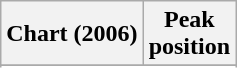<table class="wikitable sortable">
<tr>
<th>Chart (2006)</th>
<th>Peak<br>position</th>
</tr>
<tr>
</tr>
<tr>
</tr>
</table>
